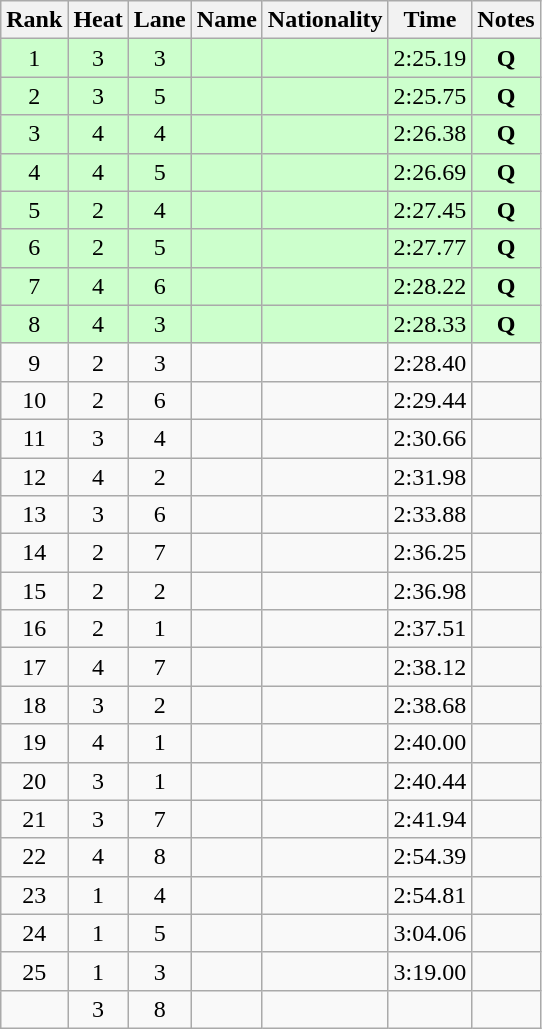<table class="wikitable sortable" style="text-align:center">
<tr>
<th>Rank</th>
<th>Heat</th>
<th>Lane</th>
<th>Name</th>
<th>Nationality</th>
<th>Time</th>
<th>Notes</th>
</tr>
<tr bgcolor=ccffcc>
<td>1</td>
<td>3</td>
<td>3</td>
<td align=left></td>
<td align=left></td>
<td>2:25.19</td>
<td><strong>Q</strong></td>
</tr>
<tr bgcolor=ccffcc>
<td>2</td>
<td>3</td>
<td>5</td>
<td align=left></td>
<td align=left></td>
<td>2:25.75</td>
<td><strong>Q</strong></td>
</tr>
<tr bgcolor=ccffcc>
<td>3</td>
<td>4</td>
<td>4</td>
<td align=left></td>
<td align=left></td>
<td>2:26.38</td>
<td><strong>Q</strong></td>
</tr>
<tr bgcolor=ccffcc>
<td>4</td>
<td>4</td>
<td>5</td>
<td align=left></td>
<td align=left></td>
<td>2:26.69</td>
<td><strong>Q</strong></td>
</tr>
<tr bgcolor=ccffcc>
<td>5</td>
<td>2</td>
<td>4</td>
<td align=left></td>
<td align=left></td>
<td>2:27.45</td>
<td><strong>Q</strong></td>
</tr>
<tr bgcolor=ccffcc>
<td>6</td>
<td>2</td>
<td>5</td>
<td align=left></td>
<td align=left></td>
<td>2:27.77</td>
<td><strong>Q</strong></td>
</tr>
<tr bgcolor=ccffcc>
<td>7</td>
<td>4</td>
<td>6</td>
<td align=left></td>
<td align=left></td>
<td>2:28.22</td>
<td><strong>Q</strong></td>
</tr>
<tr bgcolor=ccffcc>
<td>8</td>
<td>4</td>
<td>3</td>
<td align=left></td>
<td align=left></td>
<td>2:28.33</td>
<td><strong>Q</strong></td>
</tr>
<tr>
<td>9</td>
<td>2</td>
<td>3</td>
<td align=left></td>
<td align=left></td>
<td>2:28.40</td>
<td></td>
</tr>
<tr>
<td>10</td>
<td>2</td>
<td>6</td>
<td align=left></td>
<td align=left></td>
<td>2:29.44</td>
<td></td>
</tr>
<tr bg>
<td>11</td>
<td>3</td>
<td>4</td>
<td align=left></td>
<td align=left></td>
<td>2:30.66</td>
<td></td>
</tr>
<tr>
<td>12</td>
<td>4</td>
<td>2</td>
<td align=left></td>
<td align=left></td>
<td>2:31.98</td>
<td></td>
</tr>
<tr>
<td>13</td>
<td>3</td>
<td>6</td>
<td align=left></td>
<td align=left></td>
<td>2:33.88</td>
<td></td>
</tr>
<tr>
<td>14</td>
<td>2</td>
<td>7</td>
<td align=left></td>
<td align=left></td>
<td>2:36.25</td>
<td></td>
</tr>
<tr>
<td>15</td>
<td>2</td>
<td>2</td>
<td align=left></td>
<td align=left></td>
<td>2:36.98</td>
<td></td>
</tr>
<tr>
<td>16</td>
<td>2</td>
<td>1</td>
<td align=left></td>
<td align=left></td>
<td>2:37.51</td>
<td></td>
</tr>
<tr>
<td>17</td>
<td>4</td>
<td>7</td>
<td align=left></td>
<td align=left></td>
<td>2:38.12</td>
<td></td>
</tr>
<tr>
<td>18</td>
<td>3</td>
<td>2</td>
<td align=left></td>
<td align=left></td>
<td>2:38.68</td>
<td></td>
</tr>
<tr>
<td>19</td>
<td>4</td>
<td>1</td>
<td align=left></td>
<td align=left></td>
<td>2:40.00</td>
<td></td>
</tr>
<tr>
<td>20</td>
<td>3</td>
<td>1</td>
<td align=left></td>
<td align=left></td>
<td>2:40.44</td>
<td></td>
</tr>
<tr>
<td>21</td>
<td>3</td>
<td>7</td>
<td align=left></td>
<td align=left></td>
<td>2:41.94</td>
<td></td>
</tr>
<tr>
<td>22</td>
<td>4</td>
<td>8</td>
<td align=left></td>
<td align=left></td>
<td>2:54.39</td>
<td></td>
</tr>
<tr>
<td>23</td>
<td>1</td>
<td>4</td>
<td align=left></td>
<td align=left></td>
<td>2:54.81</td>
<td></td>
</tr>
<tr>
<td>24</td>
<td>1</td>
<td>5</td>
<td align=left></td>
<td align=left></td>
<td>3:04.06</td>
<td></td>
</tr>
<tr>
<td>25</td>
<td>1</td>
<td>3</td>
<td align=left></td>
<td align=left></td>
<td>3:19.00</td>
<td></td>
</tr>
<tr>
<td></td>
<td>3</td>
<td>8</td>
<td align=left></td>
<td align=left></td>
<td></td>
<td></td>
</tr>
</table>
